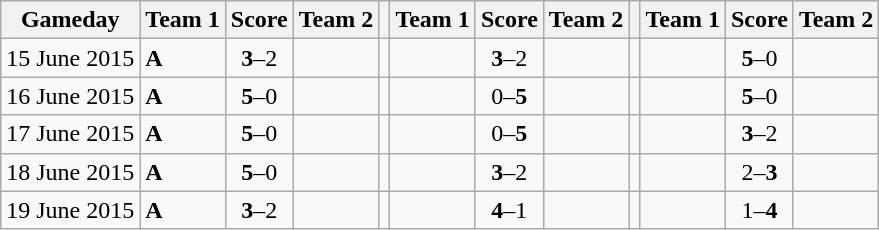<table class="wikitable">
<tr>
<th>Gameday</th>
<th>Team 1</th>
<th>Score</th>
<th>Team 2</th>
<th></th>
<th>Team 1</th>
<th>Score</th>
<th>Team 2</th>
<th></th>
<th>Team 1</th>
<th>Score</th>
<th>Team 2</th>
</tr>
<tr>
<td>15 June 2015</td>
<td><strong> A</strong></td>
<td align="center"><strong>3</strong>–2</td>
<td></td>
<td></td>
<td><strong></strong></td>
<td align="center"><strong>3</strong>–2</td>
<td></td>
<td></td>
<td><strong></strong></td>
<td align="center"><strong>5</strong>–0</td>
<td></td>
</tr>
<tr>
<td>16 June 2015</td>
<td><strong> A</strong></td>
<td align="center"><strong>5</strong>–0</td>
<td></td>
<td></td>
<td></td>
<td align="center">0–<strong>5</strong></td>
<td><strong></strong></td>
<td></td>
<td><strong></strong></td>
<td align="center"><strong>5</strong>–0</td>
<td></td>
</tr>
<tr>
<td>17 June 2015</td>
<td><strong> A</strong></td>
<td align="center"><strong>5</strong>–0</td>
<td></td>
<td></td>
<td></td>
<td align="center">0–<strong>5</strong></td>
<td><strong></strong></td>
<td></td>
<td><strong></strong></td>
<td align="center"><strong>3</strong>–2</td>
<td></td>
</tr>
<tr>
<td>18 June 2015</td>
<td><strong> A</strong></td>
<td align="center"><strong>5</strong>–0</td>
<td></td>
<td></td>
<td><strong></strong></td>
<td align="center"><strong>3</strong>–2</td>
<td></td>
<td></td>
<td></td>
<td align="center">2–<strong>3</strong></td>
<td><strong></strong></td>
</tr>
<tr>
<td>19 June 2015</td>
<td><strong> A</strong></td>
<td align="center"><strong>3</strong>–2</td>
<td></td>
<td></td>
<td><strong></strong></td>
<td align="center"><strong>4</strong>–1</td>
<td></td>
<td></td>
<td></td>
<td align="center">1–<strong>4</strong></td>
<td><strong></strong></td>
</tr>
</table>
